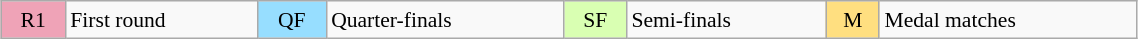<table class="wikitable" style="margin:0.5em auto; font-size:90%; line-height:1.25em;" width=60%;>
<tr>
<td style="background-color:#EFA3B7;text-align:center;">R1</td>
<td>First round</td>
<td style="background-color:#97DEFF;text-align:center;">QF</td>
<td>Quarter-finals</td>
<td style="background-color:#D9FFB2;text-align:center;">SF</td>
<td>Semi-finals</td>
<td style="background-color:#FFDF80;text-align:center;">M</td>
<td>Medal matches</td>
</tr>
</table>
